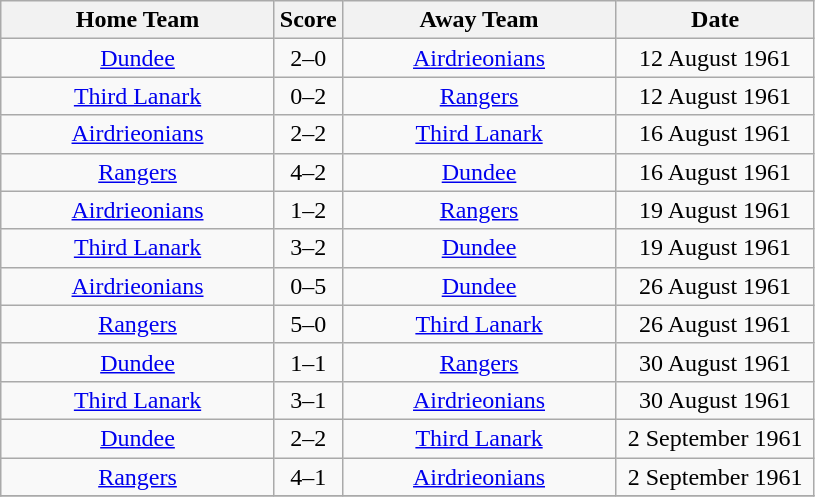<table class="wikitable" style="text-align:center;">
<tr>
<th width=175>Home Team</th>
<th width=20>Score</th>
<th width=175>Away Team</th>
<th width= 125>Date</th>
</tr>
<tr>
<td><a href='#'>Dundee</a></td>
<td>2–0</td>
<td><a href='#'>Airdrieonians</a></td>
<td>12 August 1961</td>
</tr>
<tr>
<td><a href='#'>Third Lanark</a></td>
<td>0–2</td>
<td><a href='#'>Rangers</a></td>
<td>12 August 1961</td>
</tr>
<tr>
<td><a href='#'>Airdrieonians</a></td>
<td>2–2</td>
<td><a href='#'>Third Lanark</a></td>
<td>16 August 1961</td>
</tr>
<tr>
<td><a href='#'>Rangers</a></td>
<td>4–2</td>
<td><a href='#'>Dundee</a></td>
<td>16 August 1961</td>
</tr>
<tr>
<td><a href='#'>Airdrieonians</a></td>
<td>1–2</td>
<td><a href='#'>Rangers</a></td>
<td>19 August 1961</td>
</tr>
<tr>
<td><a href='#'>Third Lanark</a></td>
<td>3–2</td>
<td><a href='#'>Dundee</a></td>
<td>19 August 1961</td>
</tr>
<tr>
<td><a href='#'>Airdrieonians</a></td>
<td>0–5</td>
<td><a href='#'>Dundee</a></td>
<td>26 August 1961</td>
</tr>
<tr>
<td><a href='#'>Rangers</a></td>
<td>5–0</td>
<td><a href='#'>Third Lanark</a></td>
<td>26 August 1961</td>
</tr>
<tr>
<td><a href='#'>Dundee</a></td>
<td>1–1</td>
<td><a href='#'>Rangers</a></td>
<td>30 August 1961</td>
</tr>
<tr>
<td><a href='#'>Third Lanark</a></td>
<td>3–1</td>
<td><a href='#'>Airdrieonians</a></td>
<td>30 August 1961</td>
</tr>
<tr>
<td><a href='#'>Dundee</a></td>
<td>2–2</td>
<td><a href='#'>Third Lanark</a></td>
<td>2 September 1961</td>
</tr>
<tr>
<td><a href='#'>Rangers</a></td>
<td>4–1</td>
<td><a href='#'>Airdrieonians</a></td>
<td>2 September 1961</td>
</tr>
<tr>
</tr>
</table>
